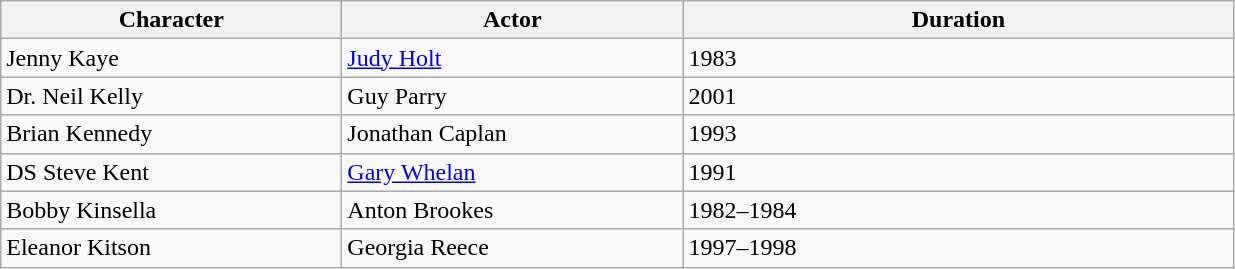<table class="wikitable">
<tr>
<th style="width:220px;">Character</th>
<th style="width:220px;">Actor</th>
<th style="width:360px;">Duration</th>
</tr>
<tr>
<td>Jenny Kaye</td>
<td><a href='#'>Judy Holt</a></td>
<td>1983</td>
</tr>
<tr>
<td>Dr. Neil Kelly</td>
<td>Guy Parry</td>
<td>2001</td>
</tr>
<tr>
<td>Brian Kennedy</td>
<td>Jonathan Caplan</td>
<td>1993</td>
</tr>
<tr>
<td>DS Steve Kent</td>
<td><a href='#'>Gary Whelan</a></td>
<td>1991</td>
</tr>
<tr>
<td>Bobby Kinsella</td>
<td>Anton Brookes</td>
<td>1982–1984</td>
</tr>
<tr>
<td>Eleanor Kitson</td>
<td>Georgia Reece</td>
<td>1997–1998</td>
</tr>
</table>
